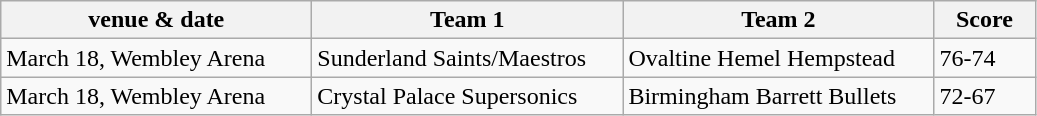<table class="wikitable" style="font-size: 100%">
<tr>
<th width=200>venue & date</th>
<th width=200>Team 1</th>
<th width=200>Team 2</th>
<th width=60>Score</th>
</tr>
<tr>
<td>March 18, Wembley Arena</td>
<td>Sunderland Saints/Maestros</td>
<td>Ovaltine Hemel Hempstead</td>
<td>76-74</td>
</tr>
<tr>
<td>March 18, Wembley Arena</td>
<td>Crystal Palace Supersonics</td>
<td>Birmingham Barrett Bullets</td>
<td>72-67</td>
</tr>
</table>
